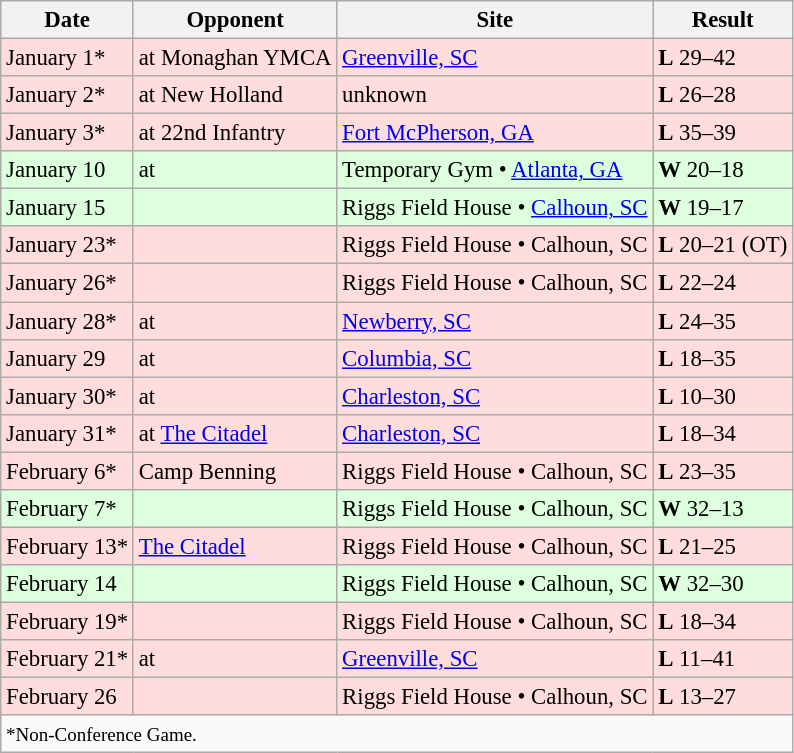<table class="wikitable" style="font-size:95%;">
<tr>
<th>Date</th>
<th>Opponent</th>
<th>Site</th>
<th>Result</th>
</tr>
<tr style="background: #ffdddd;">
<td>January 1*</td>
<td>at Monaghan YMCA</td>
<td><a href='#'>Greenville, SC</a></td>
<td><strong>L</strong> 29–42</td>
</tr>
<tr style="background: #ffdddd;">
<td>January 2*</td>
<td>at New Holland</td>
<td>unknown</td>
<td><strong>L</strong> 26–28</td>
</tr>
<tr style="background: #ffdddd;">
<td>January 3*</td>
<td>at 22nd Infantry</td>
<td><a href='#'>Fort McPherson, GA</a></td>
<td><strong>L</strong> 35–39</td>
</tr>
<tr style="background: #ddffdd;">
<td>January 10</td>
<td>at </td>
<td>Temporary Gym • <a href='#'>Atlanta, GA</a></td>
<td><strong>W</strong> 20–18</td>
</tr>
<tr style="background: #ddffdd;">
<td>January 15</td>
<td></td>
<td>Riggs Field House • <a href='#'>Calhoun, SC</a></td>
<td><strong>W</strong> 19–17</td>
</tr>
<tr style="background: #ffdddd;">
<td>January 23*</td>
<td></td>
<td>Riggs Field House • Calhoun, SC</td>
<td><strong>L</strong> 20–21 (OT)</td>
</tr>
<tr style="background: #ffdddd;">
<td>January 26*</td>
<td></td>
<td>Riggs Field House • Calhoun, SC</td>
<td><strong>L</strong> 22–24</td>
</tr>
<tr style="background: #ffdddd;">
<td>January 28*</td>
<td>at </td>
<td><a href='#'>Newberry, SC</a></td>
<td><strong>L</strong> 24–35</td>
</tr>
<tr style="background: #ffdddd;">
<td>January 29</td>
<td>at </td>
<td><a href='#'>Columbia, SC</a></td>
<td><strong>L</strong> 18–35</td>
</tr>
<tr style="background: #ffdddd;">
<td>January 30*</td>
<td>at </td>
<td><a href='#'>Charleston, SC</a></td>
<td><strong>L</strong> 10–30</td>
</tr>
<tr style="background: #ffdddd;">
<td>January 31*</td>
<td>at <a href='#'>The Citadel</a></td>
<td><a href='#'>Charleston, SC</a></td>
<td><strong>L</strong> 18–34</td>
</tr>
<tr style="background: #ffdddd;">
<td>February 6*</td>
<td>Camp Benning</td>
<td>Riggs Field House • Calhoun, SC</td>
<td><strong>L</strong> 23–35</td>
</tr>
<tr style="background: #ddffdd;">
<td>February 7*</td>
<td></td>
<td>Riggs Field House • Calhoun, SC</td>
<td><strong>W</strong> 32–13</td>
</tr>
<tr style="background: #ffdddd;">
<td>February 13*</td>
<td><a href='#'>The Citadel</a></td>
<td>Riggs Field House • Calhoun, SC</td>
<td><strong>L</strong> 21–25</td>
</tr>
<tr style="background: #ddffdd;">
<td>February 14</td>
<td></td>
<td>Riggs Field House • Calhoun, SC</td>
<td><strong>W</strong> 32–30</td>
</tr>
<tr style="background: #ffdddd;">
<td>February 19*</td>
<td></td>
<td>Riggs Field House • Calhoun, SC</td>
<td><strong>L</strong> 18–34</td>
</tr>
<tr style="background: #ffdddd;">
<td>February 21*</td>
<td>at </td>
<td><a href='#'>Greenville, SC</a></td>
<td><strong>L</strong> 11–41</td>
</tr>
<tr style="background: #ffdddd;">
<td>February 26</td>
<td></td>
<td>Riggs Field House • Calhoun, SC</td>
<td><strong>L</strong> 13–27</td>
</tr>
<tr style="background:#f9f9f9;">
<td colspan=4><small>*Non-Conference Game.</small></td>
</tr>
</table>
